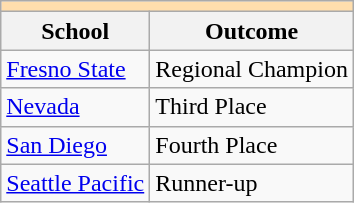<table class="wikitable">
<tr>
<th colspan="3" style="background:#ffdead;"></th>
</tr>
<tr>
<th>School</th>
<th>Outcome</th>
</tr>
<tr>
<td><a href='#'>Fresno State</a></td>
<td>Regional Champion</td>
</tr>
<tr>
<td><a href='#'>Nevada</a></td>
<td>Third Place</td>
</tr>
<tr>
<td><a href='#'>San Diego</a></td>
<td>Fourth Place</td>
</tr>
<tr>
<td><a href='#'>Seattle Pacific</a></td>
<td>Runner-up</td>
</tr>
</table>
